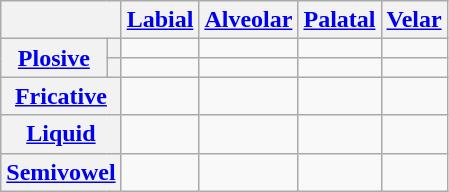<table class="wikitable" style="text-align:center;">
<tr>
<th colspan="2"></th>
<th><a href='#'>Labial</a></th>
<th><a href='#'>Alveolar</a></th>
<th><a href='#'>Palatal</a></th>
<th><a href='#'>Velar</a></th>
</tr>
<tr>
<th rowspan="2"><a href='#'>Plosive</a></th>
<th></th>
<td></td>
<td></td>
<td></td>
<td></td>
</tr>
<tr>
<th></th>
<td></td>
<td></td>
<td></td>
<td></td>
</tr>
<tr>
<th colspan="2"><a href='#'>Fricative</a></th>
<td></td>
<td></td>
<td></td>
<td></td>
</tr>
<tr>
<th colspan="2"><a href='#'>Liquid</a></th>
<td></td>
<td></td>
<td></td>
<td></td>
</tr>
<tr>
<th colspan="2"><a href='#'>Semivowel</a></th>
<td></td>
<td></td>
<td></td>
<td></td>
</tr>
</table>
